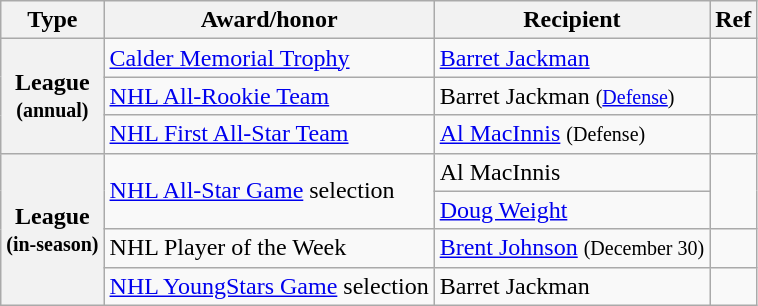<table class="wikitable">
<tr>
<th scope="col">Type</th>
<th scope="col">Award/honor</th>
<th scope="col">Recipient</th>
<th scope="col">Ref</th>
</tr>
<tr>
<th scope="row" rowspan="3">League<br><small>(annual)</small></th>
<td><a href='#'>Calder Memorial Trophy</a></td>
<td><a href='#'>Barret Jackman</a></td>
<td></td>
</tr>
<tr>
<td><a href='#'>NHL All-Rookie Team</a></td>
<td>Barret Jackman <small>(<a href='#'>Defense</a>)</small></td>
<td></td>
</tr>
<tr>
<td><a href='#'>NHL First All-Star Team</a></td>
<td><a href='#'>Al MacInnis</a> <small>(Defense)</small></td>
<td></td>
</tr>
<tr>
<th scope="row" rowspan="4">League<br><small>(in-season)</small></th>
<td rowspan="2"><a href='#'>NHL All-Star Game</a> selection</td>
<td>Al MacInnis</td>
<td rowspan="2"></td>
</tr>
<tr>
<td><a href='#'>Doug Weight</a></td>
</tr>
<tr>
<td>NHL Player of the Week</td>
<td><a href='#'>Brent Johnson</a> <small>(December 30)</small></td>
<td></td>
</tr>
<tr>
<td><a href='#'>NHL YoungStars Game</a> selection</td>
<td>Barret Jackman</td>
<td></td>
</tr>
</table>
